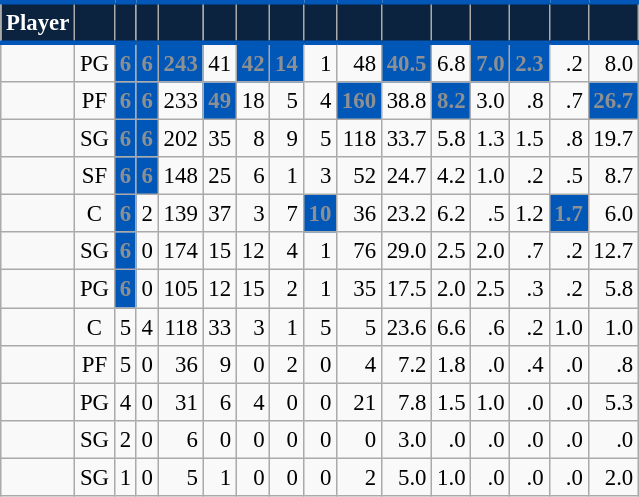<table class="wikitable sortable" style="font-size: 95%; text-align:right;">
<tr>
<th style="background:#0C2340; color:#FFFFFF; border-top:#0057B7 3px solid; border-bottom:#0057B7 3px solid;">Player</th>
<th style="background:#0C2340; color:#FFFFFF; border-top:#0057B7 3px solid; border-bottom:#0057B7 3px solid;"></th>
<th style="background:#0C2340; color:#FFFFFF; border-top:#0057B7 3px solid; border-bottom:#0057B7 3px solid;"></th>
<th style="background:#0C2340; color:#FFFFFF; border-top:#0057B7 3px solid; border-bottom:#0057B7 3px solid;"></th>
<th style="background:#0C2340; color:#FFFFFF; border-top:#0057B7 3px solid; border-bottom:#0057B7 3px solid;"></th>
<th style="background:#0C2340; color:#FFFFFF; border-top:#0057B7 3px solid; border-bottom:#0057B7 3px solid;"></th>
<th style="background:#0C2340; color:#FFFFFF; border-top:#0057B7 3px solid; border-bottom:#0057B7 3px solid;"></th>
<th style="background:#0C2340; color:#FFFFFF; border-top:#0057B7 3px solid; border-bottom:#0057B7 3px solid;"></th>
<th style="background:#0C2340; color:#FFFFFF; border-top:#0057B7 3px solid; border-bottom:#0057B7 3px solid;"></th>
<th style="background:#0C2340; color:#FFFFFF; border-top:#0057B7 3px solid; border-bottom:#0057B7 3px solid;"></th>
<th style="background:#0C2340; color:#FFFFFF; border-top:#0057B7 3px solid; border-bottom:#0057B7 3px solid;"></th>
<th style="background:#0C2340; color:#FFFFFF; border-top:#0057B7 3px solid; border-bottom:#0057B7 3px solid;"></th>
<th style="background:#0C2340; color:#FFFFFF; border-top:#0057B7 3px solid; border-bottom:#0057B7 3px solid;"></th>
<th style="background:#0C2340; color:#FFFFFF; border-top:#0057B7 3px solid; border-bottom:#0057B7 3px solid;"></th>
<th style="background:#0C2340; color:#FFFFFF; border-top:#0057B7 3px solid; border-bottom:#0057B7 3px solid;"></th>
<th style="background:#0C2340; color:#FFFFFF; border-top:#0057B7 3px solid; border-bottom:#0057B7 3px solid;"></th>
</tr>
<tr>
<td style="text-align:left;"></td>
<td style="text-align:center;">PG</td>
<td style="background:#0057B7; color:#8D9093;"><strong>6</strong></td>
<td style="background:#0057B7; color:#8D9093;"><strong>6</strong></td>
<td style="background:#0057B7; color:#8D9093;"><strong>243</strong></td>
<td>41</td>
<td style="background:#0057B7; color:#8D9093;"><strong>42</strong></td>
<td style="background:#0057B7; color:#8D9093;"><strong>14</strong></td>
<td>1</td>
<td>48</td>
<td style="background:#0057B7; color:#8D9093;"><strong>40.5</strong></td>
<td>6.8</td>
<td style="background:#0057B7; color:#8D9093;"><strong>7.0</strong></td>
<td style="background:#0057B7; color:#8D9093;"><strong>2.3</strong></td>
<td>.2</td>
<td>8.0</td>
</tr>
<tr>
<td style="text-align:left;"></td>
<td style="text-align:center;">PF</td>
<td style="background:#0057B7; color:#8D9093;"><strong>6</strong></td>
<td style="background:#0057B7; color:#8D9093;"><strong>6</strong></td>
<td>233</td>
<td style="background:#0057B7; color:#8D9093;"><strong>49</strong></td>
<td>18</td>
<td>5</td>
<td>4</td>
<td style="background:#0057B7; color:#8D9093;"><strong>160</strong></td>
<td>38.8</td>
<td style="background:#0057B7; color:#8D9093;"><strong>8.2</strong></td>
<td>3.0</td>
<td>.8</td>
<td>.7</td>
<td style="background:#0057B7; color:#8D9093;"><strong>26.7</strong></td>
</tr>
<tr>
<td style="text-align:left;"></td>
<td style="text-align:center;">SG</td>
<td style="background:#0057B7; color:#8D9093;"><strong>6</strong></td>
<td style="background:#0057B7; color:#8D9093;"><strong>6</strong></td>
<td>202</td>
<td>35</td>
<td>8</td>
<td>9</td>
<td>5</td>
<td>118</td>
<td>33.7</td>
<td>5.8</td>
<td>1.3</td>
<td>1.5</td>
<td>.8</td>
<td>19.7</td>
</tr>
<tr>
<td style="text-align:left;"></td>
<td style="text-align:center;">SF</td>
<td style="background:#0057B7; color:#8D9093;"><strong>6</strong></td>
<td style="background:#0057B7; color:#8D9093;"><strong>6</strong></td>
<td>148</td>
<td>25</td>
<td>6</td>
<td>1</td>
<td>3</td>
<td>52</td>
<td>24.7</td>
<td>4.2</td>
<td>1.0</td>
<td>.2</td>
<td>.5</td>
<td>8.7</td>
</tr>
<tr>
<td style="text-align:left;"></td>
<td style="text-align:center;">C</td>
<td style="background:#0057B7; color:#8D9093;"><strong>6</strong></td>
<td>2</td>
<td>139</td>
<td>37</td>
<td>3</td>
<td>7</td>
<td style="background:#0057B7; color:#8D9093;"><strong>10</strong></td>
<td>36</td>
<td>23.2</td>
<td>6.2</td>
<td>.5</td>
<td>1.2</td>
<td style="background:#0057B7; color:#8D9093;"><strong>1.7</strong></td>
<td>6.0</td>
</tr>
<tr>
<td style="text-align:left;"></td>
<td style="text-align:center;">SG</td>
<td style="background:#0057B7; color:#8D9093;"><strong>6</strong></td>
<td>0</td>
<td>174</td>
<td>15</td>
<td>12</td>
<td>4</td>
<td>1</td>
<td>76</td>
<td>29.0</td>
<td>2.5</td>
<td>2.0</td>
<td>.7</td>
<td>.2</td>
<td>12.7</td>
</tr>
<tr>
<td style="text-align:left;"></td>
<td style="text-align:center;">PG</td>
<td style="background:#0057B7; color:#8D9093;"><strong>6</strong></td>
<td>0</td>
<td>105</td>
<td>12</td>
<td>15</td>
<td>2</td>
<td>1</td>
<td>35</td>
<td>17.5</td>
<td>2.0</td>
<td>2.5</td>
<td>.3</td>
<td>.2</td>
<td>5.8</td>
</tr>
<tr>
<td style="text-align:left;"></td>
<td style="text-align:center;">C</td>
<td>5</td>
<td>4</td>
<td>118</td>
<td>33</td>
<td>3</td>
<td>1</td>
<td>5</td>
<td>5</td>
<td>23.6</td>
<td>6.6</td>
<td>.6</td>
<td>.2</td>
<td>1.0</td>
<td>1.0</td>
</tr>
<tr>
<td style="text-align:left;"></td>
<td style="text-align:center;">PF</td>
<td>5</td>
<td>0</td>
<td>36</td>
<td>9</td>
<td>0</td>
<td>2</td>
<td>0</td>
<td>4</td>
<td>7.2</td>
<td>1.8</td>
<td>.0</td>
<td>.4</td>
<td>.0</td>
<td>.8</td>
</tr>
<tr>
<td style="text-align:left;"></td>
<td style="text-align:center;">PG</td>
<td>4</td>
<td>0</td>
<td>31</td>
<td>6</td>
<td>4</td>
<td>0</td>
<td>0</td>
<td>21</td>
<td>7.8</td>
<td>1.5</td>
<td>1.0</td>
<td>.0</td>
<td>.0</td>
<td>5.3</td>
</tr>
<tr>
<td style="text-align:left;"></td>
<td style="text-align:center;">SG</td>
<td>2</td>
<td>0</td>
<td>6</td>
<td>0</td>
<td>0</td>
<td>0</td>
<td>0</td>
<td>0</td>
<td>3.0</td>
<td>.0</td>
<td>.0</td>
<td>.0</td>
<td>.0</td>
<td>.0</td>
</tr>
<tr>
<td style="text-align:left;"></td>
<td style="text-align:center;">SG</td>
<td>1</td>
<td>0</td>
<td>5</td>
<td>1</td>
<td>0</td>
<td>0</td>
<td>0</td>
<td>2</td>
<td>5.0</td>
<td>1.0</td>
<td>.0</td>
<td>.0</td>
<td>.0</td>
<td>2.0</td>
</tr>
</table>
